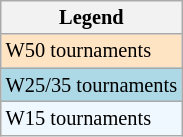<table class="wikitable" style="font-size:85%">
<tr>
<th>Legend</th>
</tr>
<tr style="background:#ffe4c4;">
<td>W50 tournaments</td>
</tr>
<tr style="background:lightblue;">
<td>W25/35 tournaments</td>
</tr>
<tr style="background:#f0f8ff;">
<td>W15 tournaments</td>
</tr>
</table>
